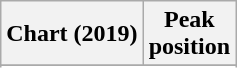<table class="wikitable plainrowheaders">
<tr>
<th>Chart (2019)</th>
<th>Peak<br>position</th>
</tr>
<tr>
</tr>
<tr>
</tr>
<tr>
</tr>
</table>
